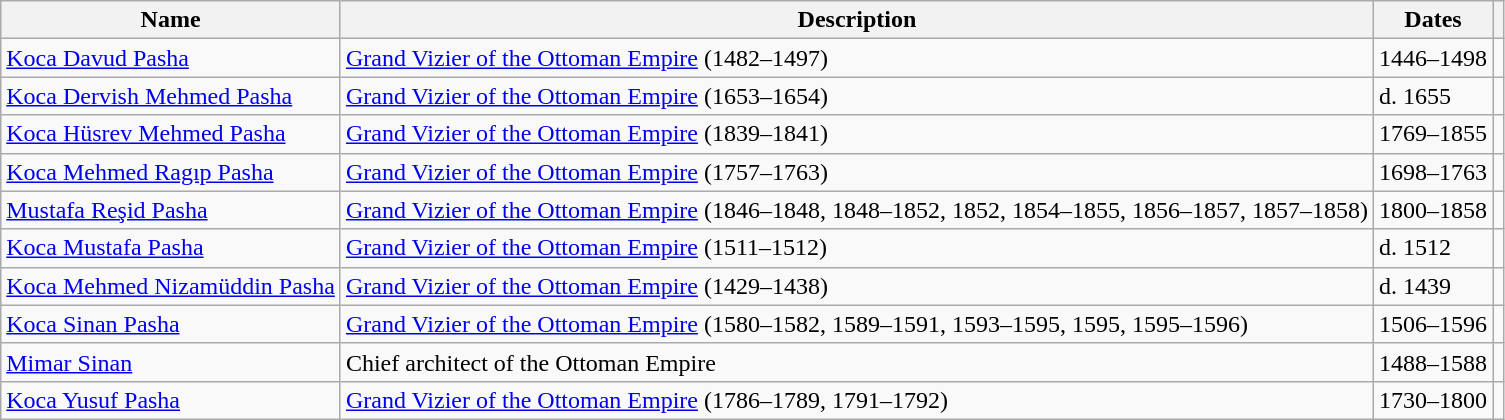<table class="wikitable sortable">
<tr>
<th>Name</th>
<th>Description</th>
<th>Dates</th>
<th></th>
</tr>
<tr>
<td><a href='#'>Koca Davud Pasha</a></td>
<td><a href='#'>Grand Vizier of the Ottoman Empire</a> (1482–1497)</td>
<td>1446–1498</td>
<td></td>
</tr>
<tr>
<td><a href='#'>Koca Dervish Mehmed Pasha</a></td>
<td><a href='#'>Grand Vizier of the Ottoman Empire</a> (1653–1654)</td>
<td>d. 1655</td>
<td></td>
</tr>
<tr>
<td><a href='#'>Koca Hüsrev Mehmed Pasha</a></td>
<td><a href='#'>Grand Vizier of the Ottoman Empire</a> (1839–1841)</td>
<td>1769–1855</td>
<td></td>
</tr>
<tr>
<td><a href='#'>Koca Mehmed Ragıp Pasha</a></td>
<td><a href='#'>Grand Vizier of the Ottoman Empire</a> (1757–1763)</td>
<td>1698–1763</td>
<td></td>
</tr>
<tr>
<td><a href='#'>Mustafa Reşid Pasha</a></td>
<td><a href='#'>Grand Vizier of the Ottoman Empire</a> (1846–1848, 1848–1852, 1852, 1854–1855, 1856–1857, 1857–1858)</td>
<td>1800–1858</td>
<td></td>
</tr>
<tr>
<td><a href='#'>Koca Mustafa Pasha</a></td>
<td><a href='#'>Grand Vizier of the Ottoman Empire</a> (1511–1512)</td>
<td>d. 1512</td>
<td></td>
</tr>
<tr>
<td><a href='#'>Koca Mehmed Nizamüddin Pasha</a></td>
<td><a href='#'>Grand Vizier of the Ottoman Empire</a> (1429–1438)</td>
<td>d. 1439</td>
<td></td>
</tr>
<tr>
<td><a href='#'>Koca Sinan Pasha</a></td>
<td><a href='#'>Grand Vizier of the Ottoman Empire</a> (1580–1582, 1589–1591, 1593–1595, 1595, 1595–1596)</td>
<td>1506–1596</td>
<td></td>
</tr>
<tr>
<td><a href='#'>Mimar Sinan</a></td>
<td>Chief architect of the Ottoman Empire</td>
<td>1488–1588</td>
<td></td>
</tr>
<tr>
<td><a href='#'>Koca Yusuf Pasha</a></td>
<td><a href='#'>Grand Vizier of the Ottoman Empire</a> (1786–1789, 1791–1792)</td>
<td>1730–1800</td>
<td></td>
</tr>
</table>
